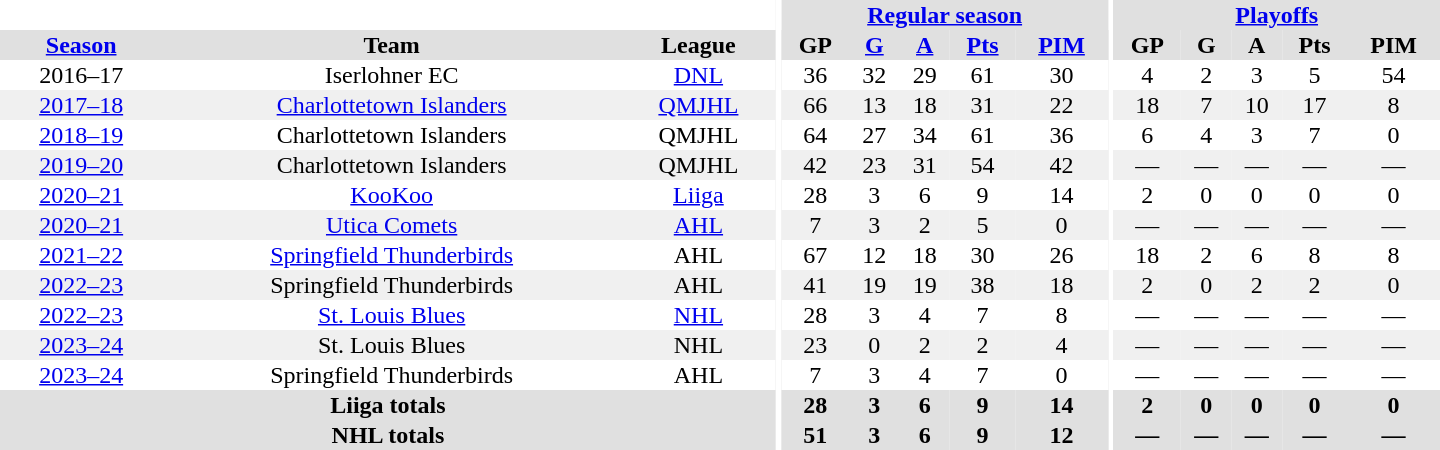<table border="0" cellpadding="1" cellspacing="0" style="text-align:center; width:60em">
<tr bgcolor="#e0e0e0">
<th colspan="3" bgcolor="#ffffff"></th>
<th rowspan="99" bgcolor="#ffffff"></th>
<th colspan="5"><a href='#'>Regular season</a></th>
<th rowspan="99" bgcolor="#ffffff"></th>
<th colspan="5"><a href='#'>Playoffs</a></th>
</tr>
<tr bgcolor="#e0e0e0">
<th><a href='#'>Season</a></th>
<th>Team</th>
<th>League</th>
<th>GP</th>
<th><a href='#'>G</a></th>
<th><a href='#'>A</a></th>
<th><a href='#'>Pts</a></th>
<th><a href='#'>PIM</a></th>
<th>GP</th>
<th>G</th>
<th>A</th>
<th>Pts</th>
<th>PIM</th>
</tr>
<tr>
<td>2016–17</td>
<td>Iserlohner EC</td>
<td><a href='#'>DNL</a></td>
<td>36</td>
<td>32</td>
<td>29</td>
<td>61</td>
<td>30</td>
<td>4</td>
<td>2</td>
<td>3</td>
<td>5</td>
<td>54</td>
</tr>
<tr bgcolor="#f0f0f0">
<td><a href='#'>2017–18</a></td>
<td><a href='#'>Charlottetown Islanders</a></td>
<td><a href='#'>QMJHL</a></td>
<td>66</td>
<td>13</td>
<td>18</td>
<td>31</td>
<td>22</td>
<td>18</td>
<td>7</td>
<td>10</td>
<td>17</td>
<td>8</td>
</tr>
<tr>
<td><a href='#'>2018–19</a></td>
<td>Charlottetown Islanders</td>
<td>QMJHL</td>
<td>64</td>
<td>27</td>
<td>34</td>
<td>61</td>
<td>36</td>
<td>6</td>
<td>4</td>
<td>3</td>
<td>7</td>
<td>0</td>
</tr>
<tr bgcolor="#f0f0f0">
<td><a href='#'>2019–20</a></td>
<td>Charlottetown Islanders</td>
<td>QMJHL</td>
<td>42</td>
<td>23</td>
<td>31</td>
<td>54</td>
<td>42</td>
<td>—</td>
<td>—</td>
<td>—</td>
<td>—</td>
<td>—</td>
</tr>
<tr>
<td><a href='#'>2020–21</a></td>
<td><a href='#'>KooKoo</a></td>
<td><a href='#'>Liiga</a></td>
<td>28</td>
<td>3</td>
<td>6</td>
<td>9</td>
<td>14</td>
<td>2</td>
<td>0</td>
<td>0</td>
<td>0</td>
<td>0</td>
</tr>
<tr bgcolor="#f0f0f0">
<td><a href='#'>2020–21</a></td>
<td><a href='#'>Utica Comets</a></td>
<td><a href='#'>AHL</a></td>
<td>7</td>
<td>3</td>
<td>2</td>
<td>5</td>
<td>0</td>
<td>—</td>
<td>—</td>
<td>—</td>
<td>—</td>
<td>—</td>
</tr>
<tr>
<td><a href='#'>2021–22</a></td>
<td><a href='#'>Springfield Thunderbirds</a></td>
<td>AHL</td>
<td>67</td>
<td>12</td>
<td>18</td>
<td>30</td>
<td>26</td>
<td>18</td>
<td>2</td>
<td>6</td>
<td>8</td>
<td>8</td>
</tr>
<tr bgcolor="#f0f0f0">
<td><a href='#'>2022–23</a></td>
<td>Springfield Thunderbirds</td>
<td>AHL</td>
<td>41</td>
<td>19</td>
<td>19</td>
<td>38</td>
<td>18</td>
<td>2</td>
<td>0</td>
<td>2</td>
<td>2</td>
<td>0</td>
</tr>
<tr>
<td><a href='#'>2022–23</a></td>
<td><a href='#'>St. Louis Blues</a></td>
<td><a href='#'>NHL</a></td>
<td>28</td>
<td>3</td>
<td>4</td>
<td>7</td>
<td>8</td>
<td>—</td>
<td>—</td>
<td>—</td>
<td>—</td>
<td>—</td>
</tr>
<tr bgcolor="#f0f0f0">
<td><a href='#'>2023–24</a></td>
<td>St. Louis Blues</td>
<td>NHL</td>
<td>23</td>
<td>0</td>
<td>2</td>
<td>2</td>
<td>4</td>
<td>—</td>
<td>—</td>
<td>—</td>
<td>—</td>
<td>—</td>
</tr>
<tr>
<td><a href='#'>2023–24</a></td>
<td>Springfield Thunderbirds</td>
<td>AHL</td>
<td>7</td>
<td>3</td>
<td>4</td>
<td>7</td>
<td>0</td>
<td>—</td>
<td>—</td>
<td>—</td>
<td>—</td>
<td>—</td>
</tr>
<tr bgcolor="#e0e0e0">
<th colspan="3">Liiga totals</th>
<th>28</th>
<th>3</th>
<th>6</th>
<th>9</th>
<th>14</th>
<th>2</th>
<th>0</th>
<th>0</th>
<th>0</th>
<th>0</th>
</tr>
<tr bgcolor="#e0e0e0">
<th colspan="3">NHL totals</th>
<th>51</th>
<th>3</th>
<th>6</th>
<th>9</th>
<th>12</th>
<th>—</th>
<th>—</th>
<th>—</th>
<th>—</th>
<th>—</th>
</tr>
</table>
